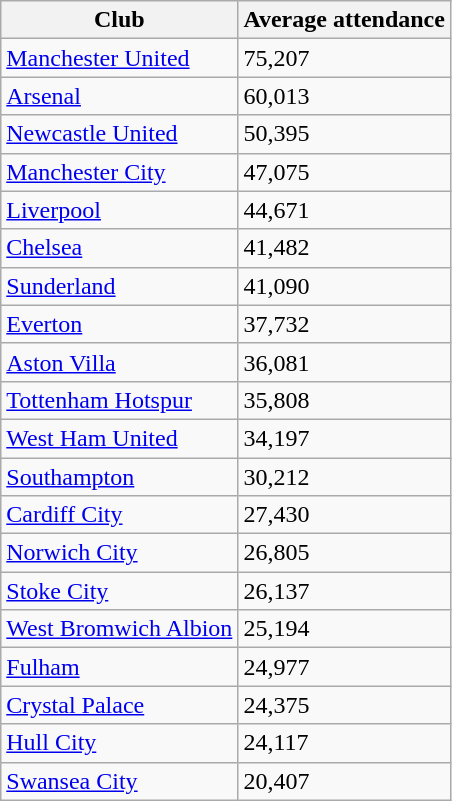<table class="wikitable sortable">
<tr>
<th>Club</th>
<th>Average attendance</th>
</tr>
<tr>
<td><a href='#'>Manchester United</a></td>
<td>75,207</td>
</tr>
<tr>
<td><a href='#'>Arsenal</a></td>
<td>60,013</td>
</tr>
<tr>
<td><a href='#'>Newcastle United</a></td>
<td>50,395</td>
</tr>
<tr>
<td><a href='#'>Manchester City</a></td>
<td>47,075</td>
</tr>
<tr>
<td><a href='#'>Liverpool</a></td>
<td>44,671</td>
</tr>
<tr>
<td><a href='#'>Chelsea</a></td>
<td>41,482</td>
</tr>
<tr>
<td><a href='#'>Sunderland</a></td>
<td>41,090</td>
</tr>
<tr>
<td><a href='#'>Everton</a></td>
<td>37,732</td>
</tr>
<tr>
<td><a href='#'>Aston Villa</a></td>
<td>36,081</td>
</tr>
<tr>
<td><a href='#'>Tottenham Hotspur</a></td>
<td>35,808</td>
</tr>
<tr>
<td><a href='#'>West Ham United</a></td>
<td>34,197</td>
</tr>
<tr>
<td><a href='#'>Southampton</a></td>
<td>30,212</td>
</tr>
<tr>
<td><a href='#'>Cardiff City</a></td>
<td>27,430</td>
</tr>
<tr>
<td><a href='#'>Norwich City</a></td>
<td>26,805</td>
</tr>
<tr>
<td><a href='#'>Stoke City</a></td>
<td>26,137</td>
</tr>
<tr>
<td><a href='#'>West Bromwich Albion</a></td>
<td>25,194</td>
</tr>
<tr>
<td><a href='#'>Fulham</a></td>
<td>24,977</td>
</tr>
<tr>
<td><a href='#'>Crystal Palace</a></td>
<td>24,375</td>
</tr>
<tr>
<td><a href='#'>Hull City</a></td>
<td>24,117</td>
</tr>
<tr>
<td><a href='#'>Swansea City</a></td>
<td>20,407</td>
</tr>
</table>
